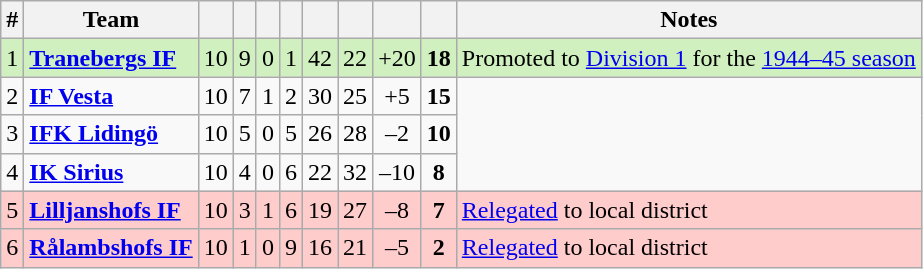<table class="wikitable sortable">
<tr>
<th>#</th>
<th>Team</th>
<th></th>
<th></th>
<th></th>
<th></th>
<th></th>
<th></th>
<th></th>
<th></th>
<th>Notes</th>
</tr>
<tr style="background: #D0F0C0;">
<td>1</td>
<td style="font-weight:bold;"><a href='#'>Tranebergs IF</a></td>
<td style="text-align: center;">10</td>
<td style="text-align: center;">9</td>
<td style="text-align: center;">0</td>
<td style="text-align: center;">1</td>
<td style="text-align: center;">42</td>
<td style="text-align: center;">22</td>
<td style="text-align: center;">+20</td>
<td style="text-align: center; font-weight:bold;">18</td>
<td>Promoted to <a href='#'>Division 1</a> for the <a href='#'>1944–45 season</a></td>
</tr>
<tr>
<td>2</td>
<td style="font-weight:bold;"><a href='#'>IF Vesta</a></td>
<td style="text-align: center;">10</td>
<td style="text-align: center;">7</td>
<td style="text-align: center;">1</td>
<td style="text-align: center;">2</td>
<td style="text-align: center;">30</td>
<td style="text-align: center;">25</td>
<td style="text-align: center;">+5</td>
<td style="text-align: center; font-weight:bold;">15</td>
</tr>
<tr>
<td>3</td>
<td style="font-weight:bold;"><a href='#'>IFK Lidingö</a></td>
<td style="text-align: center;">10</td>
<td style="text-align: center;">5</td>
<td style="text-align: center;">0</td>
<td style="text-align: center;">5</td>
<td style="text-align: center;">26</td>
<td style="text-align: center;">28</td>
<td style="text-align: center;">–2</td>
<td style="text-align: center; font-weight:bold;">10</td>
</tr>
<tr>
<td>4</td>
<td style="font-weight:bold;"><a href='#'>IK Sirius</a></td>
<td style="text-align: center;">10</td>
<td style="text-align: center;">4</td>
<td style="text-align: center;">0</td>
<td style="text-align: center;">6</td>
<td style="text-align: center;">22</td>
<td style="text-align: center;">32</td>
<td style="text-align: center;">–10</td>
<td style="text-align: center; font-weight:bold;">8</td>
</tr>
<tr style="background: #FFCCCC;">
<td>5</td>
<td style="font-weight:bold;"><a href='#'>Lilljanshofs IF</a></td>
<td style="text-align: center;">10</td>
<td style="text-align: center;">3</td>
<td style="text-align: center;">1</td>
<td style="text-align: center;">6</td>
<td style="text-align: center;">19</td>
<td style="text-align: center;">27</td>
<td style="text-align: center;">–8</td>
<td style="text-align: center; font-weight:bold;">7</td>
<td><a href='#'>Relegated</a> to local district</td>
</tr>
<tr style="background: #FFCCCC;">
<td>6</td>
<td style="font-weight:bold;"><a href='#'>Rålambshofs IF</a></td>
<td style="text-align: center;">10</td>
<td style="text-align: center;">1</td>
<td style="text-align: center;">0</td>
<td style="text-align: center;">9</td>
<td style="text-align: center;">16</td>
<td style="text-align: center;">21</td>
<td style="text-align: center;">–5</td>
<td style="text-align: center; font-weight:bold;">2</td>
<td><a href='#'>Relegated</a> to local district</td>
</tr>
</table>
